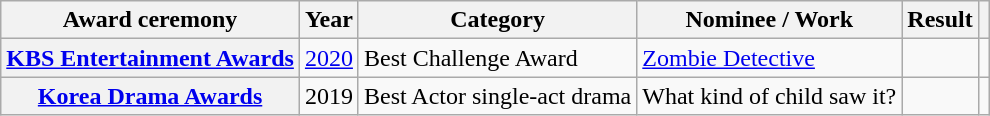<table class="wikitable plainrowheaders sortable">
<tr>
<th scope="col">Award ceremony</th>
<th scope="col">Year</th>
<th scope="col">Category </th>
<th scope="col">Nominee / Work</th>
<th scope="col">Result</th>
<th scope="col" class="unsortable"></th>
</tr>
<tr>
<th scope="row"><a href='#'>KBS Entertainment Awards</a></th>
<td style="text-align:center"><a href='#'>2020</a></td>
<td>Best Challenge Award</td>
<td><a href='#'>Zombie Detective</a></td>
<td></td>
<td style="text-align:center"></td>
</tr>
<tr>
<th scope="row"><a href='#'>Korea Drama Awards</a></th>
<td style="text-align:center">2019</td>
<td>Best Actor single-act drama</td>
<td>What kind of child saw it?</td>
<td></td>
<td style="text-align:center"></td>
</tr>
</table>
